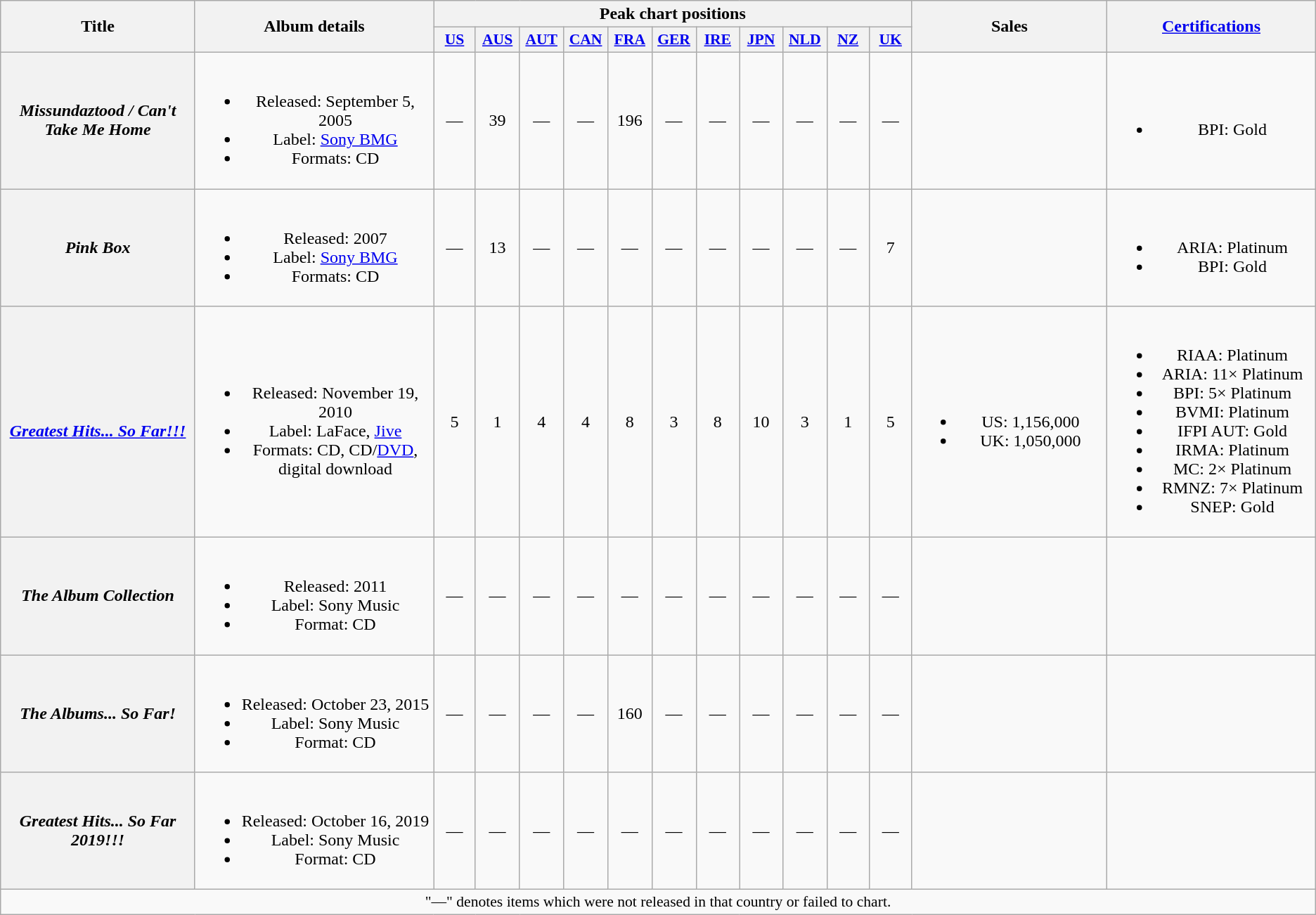<table class="wikitable plainrowheaders" style="text-align:center;">
<tr>
<th scope="col" rowspan="2" style="width:12em;">Title</th>
<th scope="col" rowspan="2" style="width:15em;">Album details</th>
<th scope="col" colspan="11">Peak chart positions</th>
<th scope="col" rowspan="2" style="width:12em;">Sales</th>
<th scope="col" rowspan="2" style="width:13em;"><a href='#'>Certifications</a></th>
</tr>
<tr>
<th scope="col" style="width:2.5em; font-size:90%;"><a href='#'>US</a><br></th>
<th scope="col" style="width:2.5em; font-size:90%;"><a href='#'>AUS</a><br></th>
<th scope="col" style="width:2.5em; font-size:90%;"><a href='#'>AUT</a><br></th>
<th scope="col" style="width:2.5em; font-size:90%;"><a href='#'>CAN</a><br></th>
<th scope="col" style="width:2.5em; font-size:90%;"><a href='#'>FRA</a><br></th>
<th scope="col" style="width:2.5em; font-size:90%;"><a href='#'>GER</a><br></th>
<th scope="col" style="width:2.5em; font-size:90%;"><a href='#'>IRE</a><br></th>
<th scope="col" style="width:2.5em; font-size:90%;"><a href='#'>JPN</a><br></th>
<th scope="col" style="width:2.5em; font-size:90%;"><a href='#'>NLD</a><br></th>
<th scope="col" style="width:2.5em; font-size:90%;"><a href='#'>NZ</a><br></th>
<th scope="col" style="width:2.5em; font-size:90%;"><a href='#'>UK</a><br></th>
</tr>
<tr>
<th scope="row"><em>Missundaztood / Can't<br>Take Me Home</em></th>
<td><br><ul><li>Released: September 5, 2005</li><li>Label: <a href='#'>Sony BMG</a></li><li>Formats: CD</li></ul></td>
<td>—</td>
<td>39</td>
<td>—</td>
<td>—</td>
<td>196</td>
<td>—</td>
<td>—</td>
<td>—</td>
<td>—</td>
<td>—</td>
<td>—</td>
<td></td>
<td><br><ul><li>BPI: Gold</li></ul></td>
</tr>
<tr>
<th scope="row"><em>Pink Box</em></th>
<td><br><ul><li>Released: 2007</li><li>Label: <a href='#'>Sony BMG</a></li><li>Formats: CD</li></ul></td>
<td>—</td>
<td>13</td>
<td>—</td>
<td>—</td>
<td>—</td>
<td>—</td>
<td>—</td>
<td>—</td>
<td>—</td>
<td>—</td>
<td>7</td>
<td></td>
<td><br><ul><li>ARIA: Platinum</li><li>BPI: Gold</li></ul></td>
</tr>
<tr>
<th scope="row"><br><em><a href='#'>Greatest Hits... So Far!!!</a></em></th>
<td><br><ul><li>Released: November 19, 2010</li><li>Label: LaFace, <a href='#'>Jive</a></li><li>Formats: CD, CD/<a href='#'>DVD</a>, digital download</li></ul></td>
<td>5</td>
<td>1</td>
<td>4</td>
<td>4</td>
<td>8</td>
<td>3</td>
<td>8</td>
<td>10</td>
<td>3</td>
<td>1</td>
<td>5</td>
<td><br><ul><li>US: 1,156,000</li><li>UK: 1,050,000</li></ul></td>
<td><br><ul><li>RIAA: Platinum</li><li>ARIA: 11× Platinum</li><li>BPI: 5× Platinum</li><li>BVMI: Platinum</li><li>IFPI AUT: Gold</li><li>IRMA: Platinum</li><li>MC: 2× Platinum</li><li>RMNZ: 7× Platinum</li><li>SNEP: Gold</li></ul></td>
</tr>
<tr>
<th scope="row"><em>The Album Collection</em></th>
<td><br><ul><li>Released: 2011</li><li>Label: Sony Music</li><li>Format: CD</li></ul></td>
<td>—</td>
<td>—</td>
<td>—</td>
<td>—</td>
<td>—</td>
<td>—</td>
<td>—</td>
<td>—</td>
<td>—</td>
<td>—</td>
<td>—</td>
<td></td>
<td></td>
</tr>
<tr>
<th scope="row"><em>The Albums... So Far!</em></th>
<td><br><ul><li>Released: October 23, 2015</li><li>Label: Sony Music</li><li>Format: CD</li></ul></td>
<td>—</td>
<td>—</td>
<td>—</td>
<td>—</td>
<td>160</td>
<td>—</td>
<td>—</td>
<td>—</td>
<td>—</td>
<td>—</td>
<td>—</td>
<td></td>
<td></td>
</tr>
<tr>
<th scope="row"><em>Greatest Hits... So Far 2019!&excl;!</em></th>
<td><br><ul><li>Released: October 16, 2019</li><li>Label: Sony Music</li><li>Format: CD</li></ul></td>
<td>—</td>
<td>—</td>
<td>—</td>
<td>—</td>
<td>—</td>
<td>—</td>
<td>—</td>
<td>—</td>
<td>—</td>
<td>—</td>
<td>—</td>
<td></td>
<td></td>
</tr>
<tr>
<td colspan="15" style="font-size:90%">"—" denotes items which were not released in that country or failed to chart.</td>
</tr>
</table>
